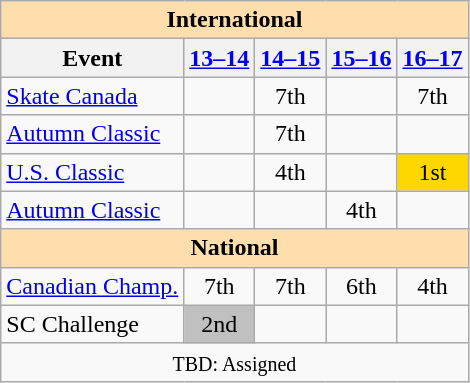<table class="wikitable" style="text-align:center">
<tr>
<th style="background-color: #ffdead; " colspan=5 align=center>International</th>
</tr>
<tr>
<th>Event</th>
<th><a href='#'>13–14</a></th>
<th><a href='#'>14–15</a></th>
<th><a href='#'>15–16</a></th>
<th><a href='#'>16–17</a></th>
</tr>
<tr>
<td align=left> <a href='#'>Skate Canada</a></td>
<td></td>
<td>7th</td>
<td></td>
<td>7th</td>
</tr>
<tr>
<td align=left> <a href='#'>Autumn Classic</a></td>
<td></td>
<td>7th</td>
<td></td>
<td></td>
</tr>
<tr>
<td align=left> <a href='#'>U.S. Classic</a></td>
<td></td>
<td>4th</td>
<td></td>
<td bgcolor=gold>1st</td>
</tr>
<tr>
<td align=left><a href='#'>Autumn Classic</a></td>
<td></td>
<td></td>
<td>4th</td>
<td></td>
</tr>
<tr>
<th style="background-color: #ffdead; " colspan=5 align=center>National</th>
</tr>
<tr>
<td align=left><a href='#'>Canadian Champ.</a></td>
<td>7th</td>
<td>7th</td>
<td>6th</td>
<td>4th</td>
</tr>
<tr>
<td align=left>SC Challenge</td>
<td bgcolor=silver>2nd</td>
<td></td>
<td></td>
<td></td>
</tr>
<tr>
<td colspan=5 align=center><small> TBD: Assigned </small></td>
</tr>
</table>
